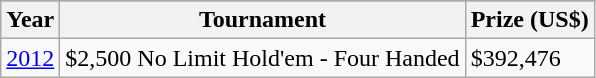<table class="wikitable">
<tr>
</tr>
<tr>
<th>Year</th>
<th>Tournament</th>
<th>Prize (US$)</th>
</tr>
<tr>
<td><a href='#'>2012</a></td>
<td>$2,500 No Limit Hold'em - Four Handed</td>
<td>$392,476</td>
</tr>
</table>
